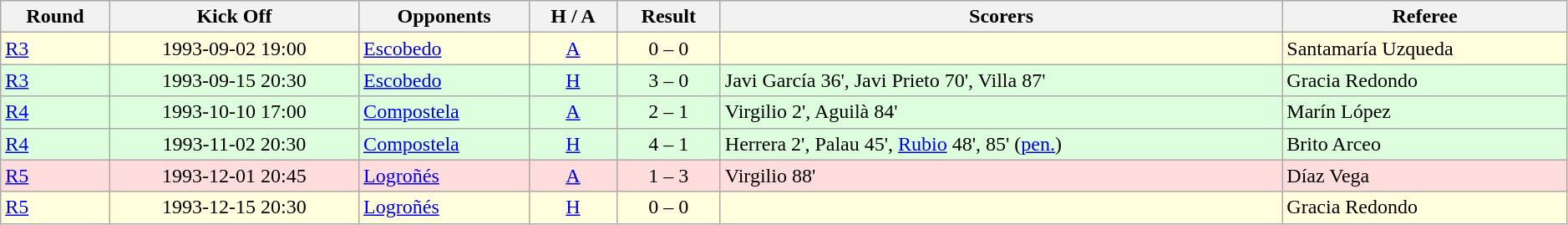<table class="wikitable" style="width:99%;">
<tr style="background:#f0f6ff;">
<th>Round</th>
<th>Kick Off</th>
<th>Opponents</th>
<th>H / A</th>
<th>Result</th>
<th>Scorers</th>
<th>Referee</th>
</tr>
<tr bgcolor="#ffffdd">
<td><a href='#'>R3</a></td>
<td align=center>1993-09-02 19:00</td>
<td><a href='#'>Escobedo</a></td>
<td align=center><a href='#'>A</a></td>
<td align=center>0 – 0</td>
<td></td>
<td>Santamaría Uzqueda</td>
</tr>
<tr bgcolor="#ddffdd">
<td><a href='#'>R3</a></td>
<td align=center>1993-09-15 20:30</td>
<td><a href='#'>Escobedo</a></td>
<td align=center><a href='#'>H</a></td>
<td align=center>3 – 0</td>
<td>Javi García 36', Javi Prieto 70', Villa 87'</td>
<td>Gracia Redondo</td>
</tr>
<tr bgcolor="#ddffdd">
<td><a href='#'>R4</a></td>
<td align=center>1993-10-10 17:00</td>
<td><a href='#'>Compostela</a></td>
<td align=center><a href='#'>A</a></td>
<td align=center>2 – 1</td>
<td>Virgilio 2', Aguilà 84'</td>
<td>Marín López</td>
</tr>
<tr bgcolor="#ddffdd">
<td><a href='#'>R4</a></td>
<td align=center>1993-11-02 20:30</td>
<td><a href='#'>Compostela</a></td>
<td align=center><a href='#'>H</a></td>
<td align=center>4 – 1</td>
<td>Herrera 2', Palau 45', <a href='#'>Rubio</a> 48', 85' (<a href='#'>pen.</a>)</td>
<td>Brito Arceo</td>
</tr>
<tr bgcolor="#ffdddd">
<td><a href='#'>R5</a></td>
<td align=center>1993-12-01 20:45</td>
<td><a href='#'>Logroñés</a></td>
<td align=center><a href='#'>A</a></td>
<td align=center>1 – 3</td>
<td>Virgilio 88'</td>
<td>Díaz Vega</td>
</tr>
<tr bgcolor="#ffffdd">
<td><a href='#'>R5</a></td>
<td align=center>1993-12-15 20:30</td>
<td><a href='#'>Logroñés</a></td>
<td align=center><a href='#'>H</a></td>
<td align=center>0 – 0</td>
<td></td>
<td>Gracia Redondo</td>
</tr>
</table>
